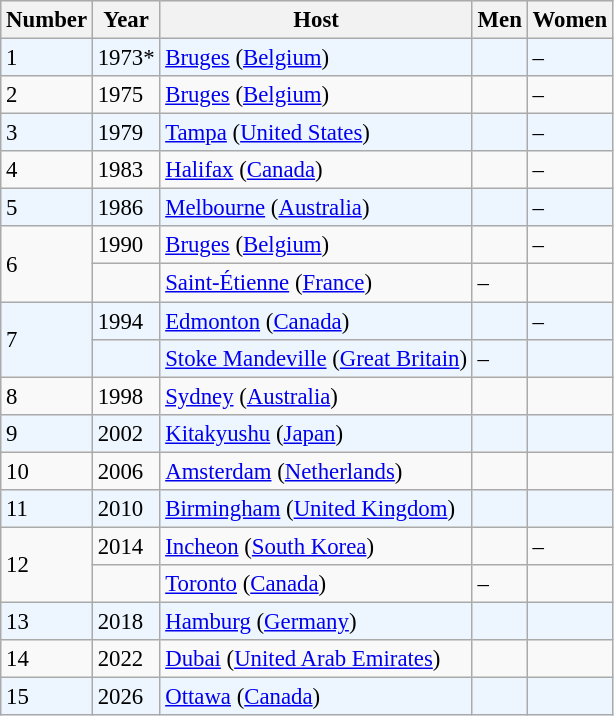<table class="wikitable" style="font-size: 95%">
<tr style="background:#efefef">
<th>Number</th>
<th>Year</th>
<th>Host</th>
<th>Men</th>
<th>Women</th>
</tr>
<tr bgcolor=#EDF6FF>
<td>1</td>
<td>1973*</td>
<td><a href='#'>Bruges</a> (<a href='#'>Belgium</a>)</td>
<td></td>
<td>–</td>
</tr>
<tr>
<td>2</td>
<td>1975</td>
<td><a href='#'>Bruges</a> (<a href='#'>Belgium</a>)</td>
<td></td>
<td>–</td>
</tr>
<tr bgcolor=#EDF6FF>
<td>3</td>
<td>1979</td>
<td><a href='#'>Tampa</a> (<a href='#'>United States</a>)</td>
<td></td>
<td>–</td>
</tr>
<tr>
<td>4</td>
<td>1983</td>
<td><a href='#'>Halifax</a> (<a href='#'>Canada</a>)</td>
<td></td>
<td>–</td>
</tr>
<tr bgcolor=#EDF6FF>
<td>5</td>
<td>1986</td>
<td><a href='#'>Melbourne</a> (<a href='#'>Australia</a>)</td>
<td></td>
<td>–</td>
</tr>
<tr>
<td rowspan=2>6</td>
<td>1990</td>
<td><a href='#'>Bruges</a> (<a href='#'>Belgium</a>)</td>
<td></td>
<td>–</td>
</tr>
<tr>
<td></td>
<td><a href='#'>Saint-Étienne</a> (<a href='#'>France</a>)</td>
<td>–</td>
<td></td>
</tr>
<tr bgcolor=#EDF6FF>
<td rowspan=2>7</td>
<td>1994</td>
<td><a href='#'>Edmonton</a> (<a href='#'>Canada</a>)</td>
<td></td>
<td>–</td>
</tr>
<tr bgcolor=#EDF6FF>
<td></td>
<td><a href='#'>Stoke Mandeville</a> (<a href='#'>Great Britain</a>)</td>
<td>–</td>
<td></td>
</tr>
<tr>
<td>8</td>
<td>1998</td>
<td><a href='#'>Sydney</a> (<a href='#'>Australia</a>)</td>
<td></td>
<td></td>
</tr>
<tr bgcolor=#EDF6FF>
<td>9</td>
<td>2002</td>
<td><a href='#'>Kitakyushu</a> (<a href='#'>Japan</a>)</td>
<td></td>
<td></td>
</tr>
<tr>
<td>10</td>
<td>2006</td>
<td><a href='#'>Amsterdam</a> (<a href='#'>Netherlands</a>)</td>
<td></td>
<td></td>
</tr>
<tr bgcolor=#EDF6FF>
<td>11</td>
<td>2010</td>
<td><a href='#'>Birmingham</a> (<a href='#'>United Kingdom</a>)</td>
<td></td>
<td></td>
</tr>
<tr>
<td rowspan=2>12</td>
<td>2014 </td>
<td><a href='#'>Incheon</a> (<a href='#'>South Korea</a>)</td>
<td></td>
<td>–</td>
</tr>
<tr>
<td></td>
<td><a href='#'>Toronto</a> (<a href='#'>Canada</a>)</td>
<td>–</td>
<td></td>
</tr>
<tr bgcolor=#EDF6FF>
<td>13</td>
<td>2018</td>
<td><a href='#'>Hamburg</a> (<a href='#'>Germany</a>)</td>
<td></td>
<td></td>
</tr>
<tr>
<td>14</td>
<td>2022</td>
<td><a href='#'>Dubai</a> (<a href='#'>United Arab Emirates</a>)</td>
<td></td>
<td></td>
</tr>
<tr bgcolor=#EDF6FF>
<td>15</td>
<td>2026</td>
<td><a href='#'>Ottawa</a> (<a href='#'>Canada</a>)</td>
<td></td>
<td></td>
</tr>
</table>
